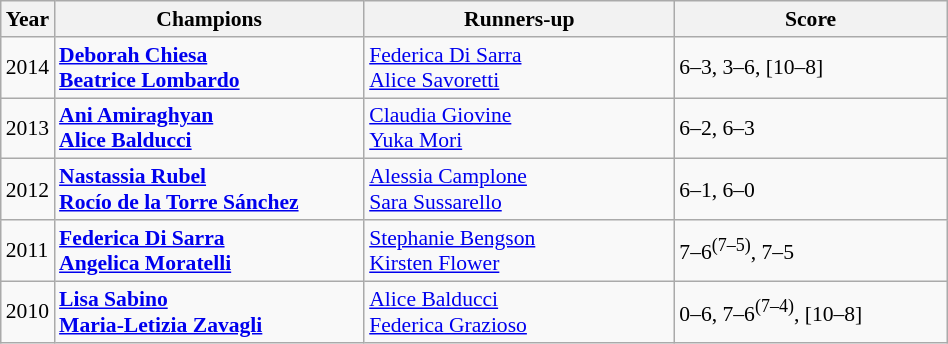<table class="wikitable" style="font-size:90%">
<tr>
<th>Year</th>
<th width="200">Champions</th>
<th width="200">Runners-up</th>
<th width="175">Score</th>
</tr>
<tr>
<td>2014</td>
<td> <strong><a href='#'>Deborah Chiesa</a></strong> <br>  <strong><a href='#'>Beatrice Lombardo</a></strong></td>
<td> <a href='#'>Federica Di Sarra</a> <br>  <a href='#'>Alice Savoretti</a></td>
<td>6–3, 3–6, [10–8]</td>
</tr>
<tr>
<td>2013</td>
<td> <strong><a href='#'>Ani Amiraghyan</a></strong> <br>  <strong><a href='#'>Alice Balducci</a></strong></td>
<td> <a href='#'>Claudia Giovine</a> <br>  <a href='#'>Yuka Mori</a></td>
<td>6–2, 6–3</td>
</tr>
<tr>
<td>2012</td>
<td> <strong><a href='#'>Nastassia Rubel</a></strong> <br>  <strong><a href='#'>Rocío de la Torre Sánchez</a></strong></td>
<td> <a href='#'>Alessia Camplone</a> <br>  <a href='#'>Sara Sussarello</a></td>
<td>6–1, 6–0</td>
</tr>
<tr>
<td>2011</td>
<td> <strong><a href='#'>Federica Di Sarra</a></strong> <br>  <strong><a href='#'>Angelica Moratelli</a></strong></td>
<td> <a href='#'>Stephanie Bengson</a> <br>  <a href='#'>Kirsten Flower</a></td>
<td>7–6<sup>(7–5)</sup>, 7–5</td>
</tr>
<tr>
<td>2010</td>
<td> <strong><a href='#'>Lisa Sabino</a></strong> <br>  <strong><a href='#'>Maria-Letizia Zavagli</a></strong></td>
<td> <a href='#'>Alice Balducci</a> <br>  <a href='#'>Federica Grazioso</a></td>
<td>0–6, 7–6<sup>(7–4)</sup>, [10–8]</td>
</tr>
</table>
